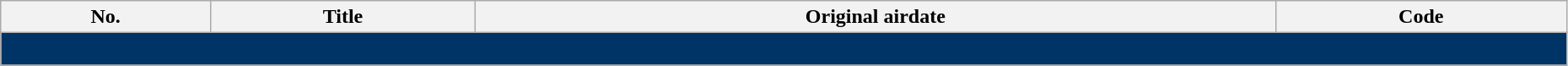<table class="wikitable plainrowheaders" style="width:98%;">
<tr>
<th>No.</th>
<th>Title</th>
<th>Original airdate</th>
<th>Code</th>
</tr>
<tr>
<td colspan="4" style="background:#036;"><br>








</td>
</tr>
</table>
